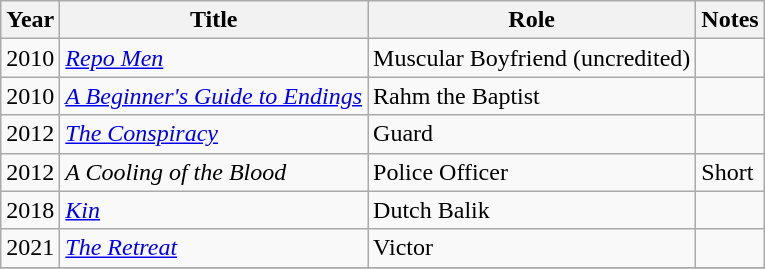<table class="wikitable sortable">
<tr>
<th>Year</th>
<th>Title</th>
<th>Role</th>
<th class="unsortable">Notes</th>
</tr>
<tr>
<td>2010</td>
<td><em><a href='#'>Repo Men</a></em></td>
<td>Muscular Boyfriend (uncredited)</td>
<td></td>
</tr>
<tr>
<td>2010</td>
<td data-sort-value="Beginner's Guide to Endings, A"><em><a href='#'>A Beginner's Guide to Endings</a></em></td>
<td>Rahm the Baptist</td>
<td></td>
</tr>
<tr>
<td>2012</td>
<td data-sort-value="Conspiracy, The"><em><a href='#'>The Conspiracy</a></em></td>
<td>Guard</td>
<td></td>
</tr>
<tr>
<td>2012</td>
<td data-sort-value="Cooling of the Blood, A"><em>A Cooling of the Blood</em></td>
<td>Police Officer</td>
<td>Short</td>
</tr>
<tr>
<td>2018</td>
<td><em><a href='#'>Kin</a></em></td>
<td>Dutch Balik</td>
<td></td>
</tr>
<tr>
<td>2021</td>
<td data-sort-value="Retreat, The"><em><a href='#'>The Retreat</a></em></td>
<td>Victor</td>
<td></td>
</tr>
<tr>
</tr>
</table>
